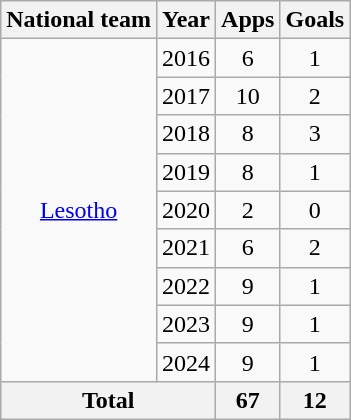<table class="wikitable" style="text-align:center">
<tr>
<th>National team</th>
<th>Year</th>
<th>Apps</th>
<th>Goals</th>
</tr>
<tr>
<td rowspan="9"><a href='#'>Lesotho</a></td>
<td>2016</td>
<td>6</td>
<td>1</td>
</tr>
<tr>
<td>2017</td>
<td>10</td>
<td>2</td>
</tr>
<tr>
<td>2018</td>
<td>8</td>
<td>3</td>
</tr>
<tr>
<td>2019</td>
<td>8</td>
<td>1</td>
</tr>
<tr>
<td>2020</td>
<td>2</td>
<td>0</td>
</tr>
<tr>
<td>2021</td>
<td>6</td>
<td>2</td>
</tr>
<tr>
<td>2022</td>
<td>9</td>
<td>1</td>
</tr>
<tr>
<td>2023</td>
<td>9</td>
<td>1</td>
</tr>
<tr>
<td>2024</td>
<td>9</td>
<td>1</td>
</tr>
<tr>
<th colspan="2">Total</th>
<th>67</th>
<th>12</th>
</tr>
</table>
